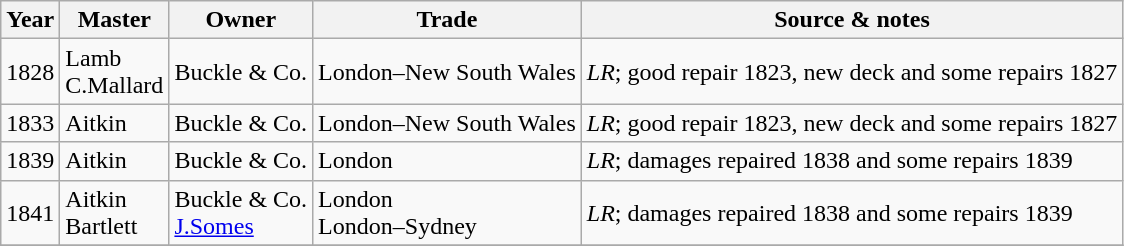<table class=" wikitable">
<tr>
<th>Year</th>
<th>Master</th>
<th>Owner</th>
<th>Trade</th>
<th>Source & notes</th>
</tr>
<tr>
<td>1828</td>
<td>Lamb<br>C.Mallard</td>
<td>Buckle & Co.</td>
<td>London–New South Wales</td>
<td><em>LR</em>; good repair 1823, new deck and some repairs 1827</td>
</tr>
<tr>
<td>1833</td>
<td>Aitkin</td>
<td>Buckle & Co.</td>
<td>London–New South Wales</td>
<td><em>LR</em>; good repair 1823, new deck and some repairs 1827</td>
</tr>
<tr>
<td>1839</td>
<td>Aitkin</td>
<td>Buckle & Co.</td>
<td>London</td>
<td><em>LR</em>; damages repaired 1838 and some repairs 1839</td>
</tr>
<tr>
<td>1841</td>
<td>Aitkin<br>Bartlett</td>
<td>Buckle & Co.<br><a href='#'>J.Somes</a></td>
<td>London<br>London–Sydney</td>
<td><em>LR</em>; damages repaired 1838 and some repairs 1839</td>
</tr>
<tr>
</tr>
</table>
